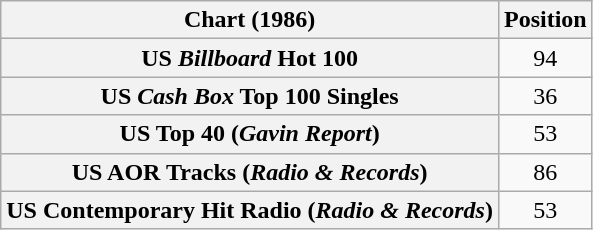<table class="wikitable plainrowheaders" style="text-align:center">
<tr>
<th>Chart (1986)</th>
<th>Position</th>
</tr>
<tr>
<th scope="row">US <em>Billboard</em> Hot 100</th>
<td style="text-align:center;">94</td>
</tr>
<tr>
<th scope="row">US <em>Cash Box</em> Top 100 Singles</th>
<td>36</td>
</tr>
<tr>
<th scope="row">US Top 40 (<em>Gavin Report</em>)</th>
<td>53</td>
</tr>
<tr>
<th scope="row">US AOR Tracks (<em>Radio & Records</em>)</th>
<td>86</td>
</tr>
<tr>
<th scope="row">US Contemporary Hit Radio (<em>Radio & Records</em>)</th>
<td align="center">53</td>
</tr>
</table>
